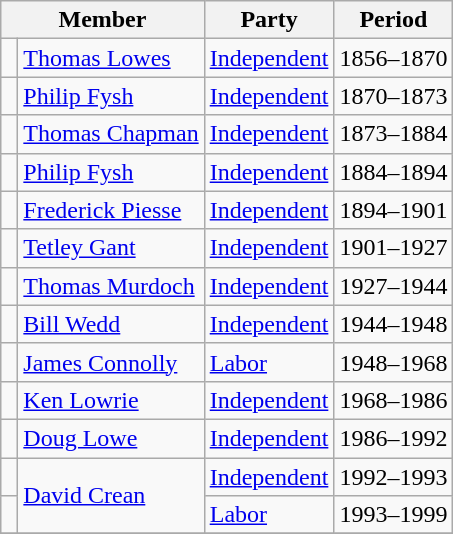<table class="wikitable">
<tr>
<th colspan="2">Member</th>
<th>Party</th>
<th>Period</th>
</tr>
<tr>
<td> </td>
<td><a href='#'>Thomas Lowes</a></td>
<td><a href='#'>Independent</a></td>
<td>1856–1870</td>
</tr>
<tr>
<td> </td>
<td><a href='#'>Philip Fysh</a></td>
<td><a href='#'>Independent</a></td>
<td>1870–1873</td>
</tr>
<tr>
<td> </td>
<td><a href='#'>Thomas Chapman</a></td>
<td><a href='#'>Independent</a></td>
<td>1873–1884</td>
</tr>
<tr>
<td> </td>
<td><a href='#'>Philip Fysh</a></td>
<td><a href='#'>Independent</a></td>
<td>1884–1894</td>
</tr>
<tr>
<td> </td>
<td><a href='#'>Frederick Piesse</a></td>
<td><a href='#'>Independent</a></td>
<td>1894–1901</td>
</tr>
<tr>
<td> </td>
<td><a href='#'>Tetley Gant</a></td>
<td><a href='#'>Independent</a></td>
<td>1901–1927</td>
</tr>
<tr>
<td> </td>
<td><a href='#'>Thomas Murdoch</a></td>
<td><a href='#'>Independent</a></td>
<td>1927–1944</td>
</tr>
<tr>
<td> </td>
<td><a href='#'>Bill Wedd</a></td>
<td><a href='#'>Independent</a></td>
<td>1944–1948</td>
</tr>
<tr>
<td> </td>
<td><a href='#'>James Connolly</a></td>
<td><a href='#'>Labor</a></td>
<td>1948–1968</td>
</tr>
<tr>
<td> </td>
<td><a href='#'>Ken Lowrie</a></td>
<td><a href='#'>Independent</a></td>
<td>1968–1986</td>
</tr>
<tr>
<td> </td>
<td><a href='#'>Doug Lowe</a></td>
<td><a href='#'>Independent</a></td>
<td>1986–1992</td>
</tr>
<tr>
<td> </td>
<td rowspan=2><a href='#'>David Crean</a></td>
<td><a href='#'>Independent</a></td>
<td>1992–1993</td>
</tr>
<tr>
<td> </td>
<td><a href='#'>Labor</a></td>
<td>1993–1999</td>
</tr>
<tr>
</tr>
</table>
